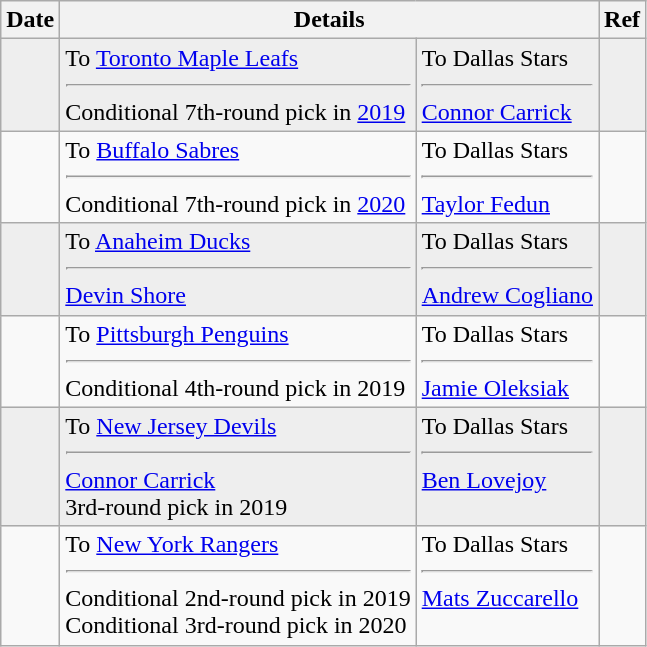<table class="wikitable">
<tr>
<th>Date</th>
<th colspan="2">Details</th>
<th>Ref</th>
</tr>
<tr style="background:#eee;">
<td></td>
<td valign="top">To <a href='#'>Toronto Maple Leafs</a><hr>Conditional 7th-round pick in <a href='#'>2019</a></td>
<td valign="top">To Dallas Stars<hr><a href='#'>Connor Carrick</a></td>
<td></td>
</tr>
<tr>
<td></td>
<td valign="top">To <a href='#'>Buffalo Sabres</a><hr>Conditional 7th-round pick in <a href='#'>2020</a></td>
<td valign="top">To Dallas Stars<hr><a href='#'>Taylor Fedun</a></td>
<td></td>
</tr>
<tr style="background:#eee;">
<td></td>
<td valign="top">To <a href='#'>Anaheim Ducks</a><hr><a href='#'>Devin Shore</a></td>
<td valign="top">To Dallas Stars<hr><a href='#'>Andrew Cogliano</a></td>
<td></td>
</tr>
<tr>
<td></td>
<td valign="top">To <a href='#'>Pittsburgh Penguins</a><hr>Conditional 4th-round pick in 2019</td>
<td valign="top">To Dallas Stars<hr><a href='#'>Jamie Oleksiak</a></td>
<td></td>
</tr>
<tr style="background:#eee;">
<td></td>
<td valign="top">To <a href='#'>New Jersey Devils</a><hr><a href='#'>Connor Carrick</a><br>3rd-round pick in 2019</td>
<td valign="top">To Dallas Stars<hr><a href='#'>Ben Lovejoy</a></td>
<td></td>
</tr>
<tr>
<td></td>
<td valign="top">To <a href='#'>New York Rangers</a><hr>Conditional 2nd-round pick in 2019<br>Conditional 3rd-round pick in 2020</td>
<td valign="top">To Dallas Stars<hr><a href='#'>Mats Zuccarello</a></td>
<td></td>
</tr>
</table>
